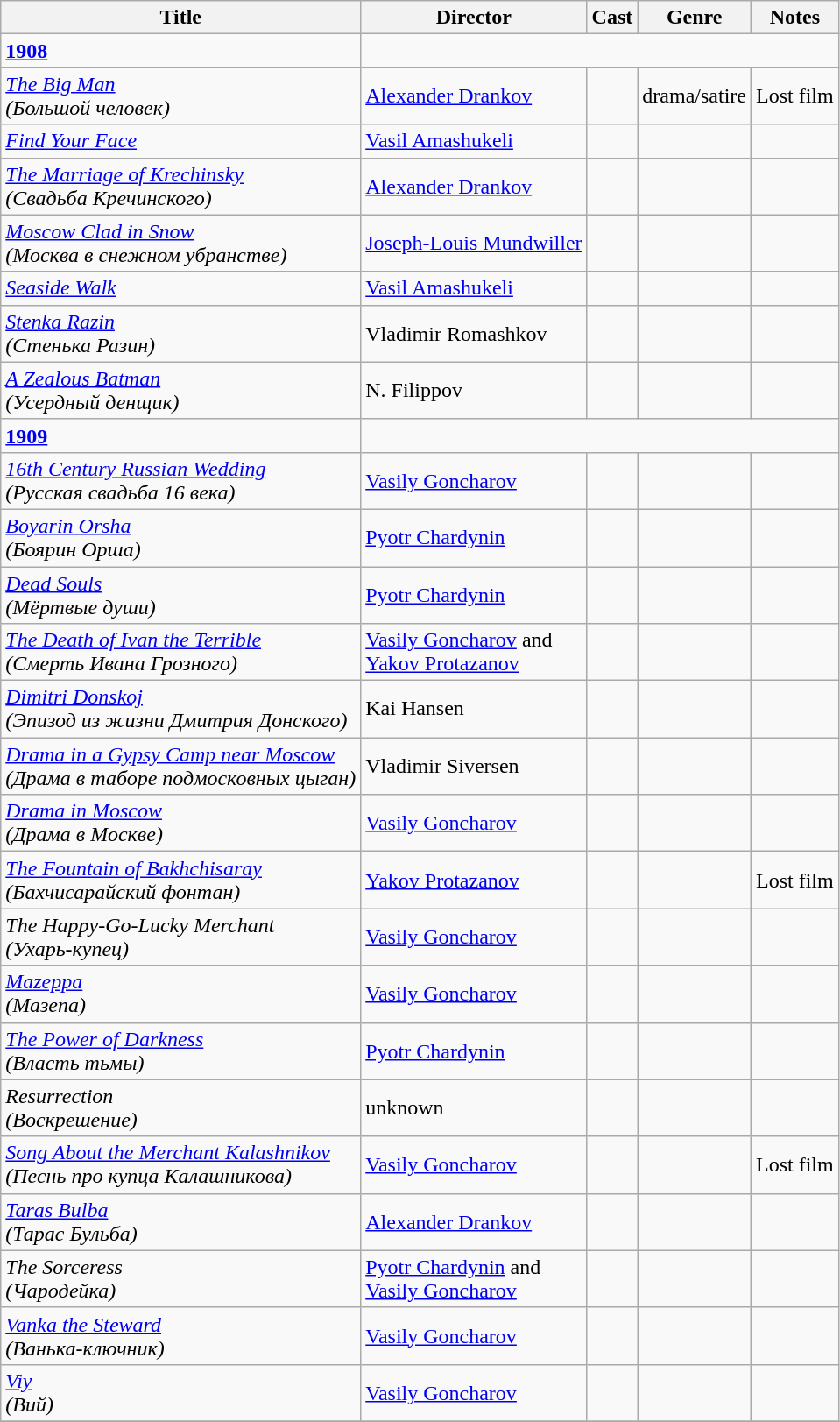<table class="wikitable">
<tr>
<th>Title</th>
<th>Director</th>
<th>Cast</th>
<th>Genre</th>
<th>Notes</th>
</tr>
<tr>
<td><strong><a href='#'>1908</a></strong></td>
</tr>
<tr>
<td><em><a href='#'>The Big Man</a><br>(Большой человек)</em></td>
<td><a href='#'>Alexander Drankov</a></td>
<td></td>
<td>drama/satire</td>
<td>Lost film</td>
</tr>
<tr>
<td><em><a href='#'>Find Your Face</a></em></td>
<td><a href='#'>Vasil Amashukeli</a></td>
<td></td>
<td></td>
<td></td>
</tr>
<tr>
<td><em><a href='#'>The Marriage of Krechinsky</a><br>(Свадьба Кречинского)</em></td>
<td><a href='#'>Alexander Drankov</a></td>
<td></td>
<td></td>
<td></td>
</tr>
<tr>
<td><em><a href='#'>Moscow Clad in Snow</a><br>(Москва в снежном убранстве)</em></td>
<td><a href='#'>Joseph-Louis Mundwiller</a></td>
<td></td>
<td></td>
<td></td>
</tr>
<tr>
<td><em><a href='#'>Seaside Walk</a></em></td>
<td><a href='#'>Vasil Amashukeli</a></td>
<td></td>
<td></td>
<td></td>
</tr>
<tr>
<td><em><a href='#'>Stenka Razin</a><br>(Стенька Разин)</em></td>
<td>Vladimir Romashkov</td>
<td></td>
<td></td>
<td></td>
</tr>
<tr>
<td><em><a href='#'>A Zealous Batman</a><br>(Усердный денщик)</em></td>
<td>N. Filippov</td>
<td></td>
<td></td>
<td></td>
</tr>
<tr>
<td><strong><a href='#'>1909</a></strong></td>
</tr>
<tr>
<td><em><a href='#'>16th Century Russian Wedding</a><br>(Русская свадьба 16 века)</em></td>
<td><a href='#'>Vasily Goncharov</a></td>
<td></td>
<td></td>
<td></td>
</tr>
<tr>
<td><em><a href='#'>Boyarin Orsha</a><br>(Боярин Орша)</em></td>
<td><a href='#'>Pyotr Chardynin</a></td>
<td></td>
<td></td>
<td></td>
</tr>
<tr>
<td><em><a href='#'>Dead Souls</a><br>(Мёртвые души)</em></td>
<td><a href='#'>Pyotr Chardynin</a></td>
<td></td>
<td></td>
<td></td>
</tr>
<tr>
<td><em><a href='#'>The Death of Ivan the Terrible</a><br>(Смерть Ивана Грозного)</em></td>
<td><a href='#'>Vasily Goncharov</a> and<br><a href='#'>Yakov Protazanov</a></td>
<td></td>
<td></td>
<td></td>
</tr>
<tr>
<td><em><a href='#'>Dimitri Donskoj</a><br>(Эпизод из жизни Дмитрия Донского)</em></td>
<td>Kai Hansen</td>
<td></td>
<td></td>
<td></td>
</tr>
<tr>
<td><em><a href='#'>Drama in a Gypsy Camp near Moscow</a><br>(Драма в таборе подмосковных цыган)</em></td>
<td>Vladimir Siversen</td>
<td></td>
<td></td>
<td></td>
</tr>
<tr>
<td><em><a href='#'>Drama in Moscow</a><br>(Драма в Москве)</em></td>
<td><a href='#'>Vasily Goncharov</a></td>
<td></td>
<td></td>
<td></td>
</tr>
<tr>
<td><em><a href='#'>The Fountain of Bakhchisaray</a><br>(Бахчисарайский фонтан)</em></td>
<td><a href='#'>Yakov Protazanov</a></td>
<td></td>
<td></td>
<td>Lost film</td>
</tr>
<tr>
<td><em>The Happy-Go-Lucky Merchant<br>(Ухарь-купец)</em></td>
<td><a href='#'>Vasily Goncharov</a></td>
<td></td>
<td></td>
<td></td>
</tr>
<tr>
<td><em><a href='#'>Mazeppa</a><br>(Мазепа)</em></td>
<td><a href='#'>Vasily Goncharov</a></td>
<td></td>
<td></td>
<td></td>
</tr>
<tr>
<td><em><a href='#'>The Power of Darkness</a><br>(Власть тьмы)</em></td>
<td><a href='#'>Pyotr Chardynin</a></td>
<td></td>
<td></td>
<td></td>
</tr>
<tr>
<td><em>Resurrection<br>(Воскрешение)</em></td>
<td>unknown</td>
<td></td>
<td></td>
<td></td>
</tr>
<tr>
<td><em><a href='#'>Song About the Merchant Kalashnikov</a><br>(Песнь про купца Калашникова)</em></td>
<td><a href='#'>Vasily Goncharov</a></td>
<td></td>
<td></td>
<td>Lost film</td>
</tr>
<tr>
<td><em><a href='#'>Taras Bulba</a><br>(Тарас Бульба)</em></td>
<td><a href='#'>Alexander Drankov</a></td>
<td></td>
<td></td>
<td></td>
</tr>
<tr>
<td><em>The Sorceress<br>(Чародейка)</em></td>
<td><a href='#'>Pyotr Chardynin</a> and<br><a href='#'>Vasily Goncharov</a></td>
<td></td>
<td></td>
<td></td>
</tr>
<tr>
<td><em><a href='#'>Vanka the Steward</a><br>(Ванька-ключник)</em></td>
<td><a href='#'>Vasily Goncharov</a></td>
<td></td>
<td></td>
<td></td>
</tr>
<tr>
<td><em><a href='#'>Viy</a><br>(Вий)</em></td>
<td><a href='#'>Vasily Goncharov</a></td>
<td></td>
<td></td>
<td></td>
</tr>
<tr>
</tr>
</table>
